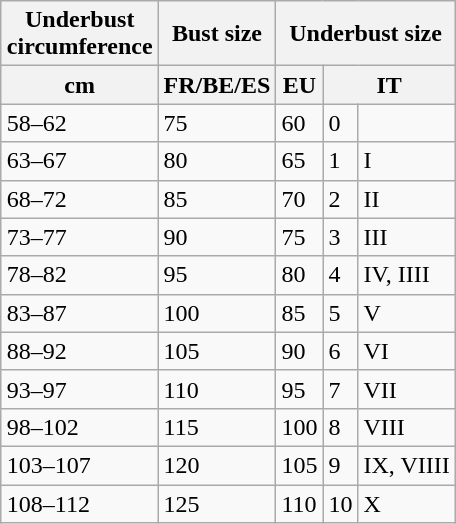<table class="wikitable zebra" align=right>
<tr>
<th style="width:6em;" title="measured">Underbust circumference</th>
<th style="width:4em;">Bust size</th>
<th colspan=3 style="width:4em;">Underbust size</th>
</tr>
<tr>
<th>cm</th>
<th title="France, Belgium, Spain">FR/BE/ES</th>
<th title="Europe">EU</th>
<th colspan=2 title="Italy">IT</th>
</tr>
<tr>
<td>58–62</td>
<td>75</td>
<td>60</td>
<td>0</td>
<td></td>
</tr>
<tr>
<td>63–67</td>
<td>80</td>
<td>65</td>
<td>1</td>
<td>I</td>
</tr>
<tr>
<td>68–72</td>
<td>85</td>
<td>70</td>
<td>2</td>
<td>II</td>
</tr>
<tr>
<td>73–77</td>
<td>90</td>
<td>75</td>
<td>3</td>
<td>III</td>
</tr>
<tr>
<td>78–82</td>
<td>95</td>
<td>80</td>
<td>4</td>
<td>IV, IIII</td>
</tr>
<tr>
<td>83–87</td>
<td>100</td>
<td>85</td>
<td>5</td>
<td>V</td>
</tr>
<tr>
<td>88–92</td>
<td>105</td>
<td>90</td>
<td>6</td>
<td>VI</td>
</tr>
<tr>
<td>93–97</td>
<td>110</td>
<td>95</td>
<td>7</td>
<td>VII</td>
</tr>
<tr>
<td>98–102</td>
<td>115</td>
<td>100</td>
<td>8</td>
<td>VIII</td>
</tr>
<tr>
<td>103–107</td>
<td>120</td>
<td>105</td>
<td>9</td>
<td>IX, VIIII</td>
</tr>
<tr>
<td>108–112</td>
<td>125</td>
<td>110</td>
<td>10</td>
<td>X</td>
</tr>
</table>
